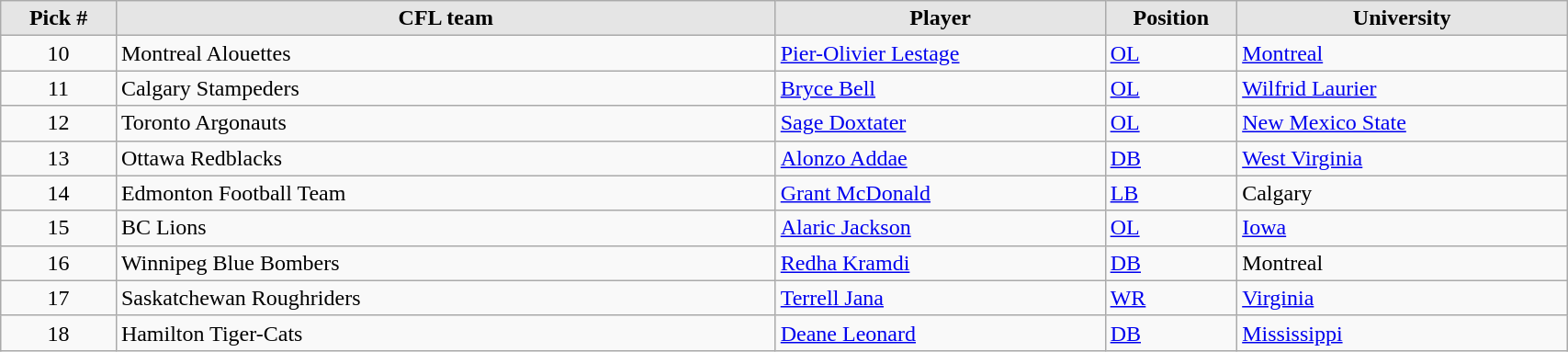<table class="wikitable" style="width: 90%">
<tr>
<th style="background:#E5E5E5;" width=7%>Pick #</th>
<th width=40% style="background:#E5E5E5;">CFL team</th>
<th width=20% style="background:#E5E5E5;">Player</th>
<th width=8% style="background:#E5E5E5;">Position</th>
<th width=20% style="background:#E5E5E5;">University</th>
</tr>
<tr>
<td align=center>10</td>
<td>Montreal Alouettes</td>
<td><a href='#'>Pier-Olivier Lestage</a></td>
<td><a href='#'>OL</a></td>
<td><a href='#'>Montreal</a></td>
</tr>
<tr>
<td align=center>11</td>
<td>Calgary Stampeders</td>
<td><a href='#'>Bryce Bell</a></td>
<td><a href='#'>OL</a></td>
<td><a href='#'>Wilfrid Laurier</a></td>
</tr>
<tr>
<td align=center>12</td>
<td>Toronto Argonauts</td>
<td><a href='#'>Sage Doxtater</a></td>
<td><a href='#'>OL</a></td>
<td><a href='#'>New Mexico State</a></td>
</tr>
<tr>
<td align=center>13</td>
<td>Ottawa Redblacks</td>
<td><a href='#'>Alonzo Addae</a></td>
<td><a href='#'>DB</a></td>
<td><a href='#'>West Virginia</a></td>
</tr>
<tr>
<td align=center>14</td>
<td>Edmonton Football Team</td>
<td><a href='#'>Grant McDonald</a></td>
<td><a href='#'>LB</a></td>
<td>Calgary</td>
</tr>
<tr>
<td align=center>15</td>
<td>BC Lions</td>
<td><a href='#'>Alaric Jackson</a></td>
<td><a href='#'>OL</a></td>
<td><a href='#'>Iowa</a></td>
</tr>
<tr>
<td align=center>16</td>
<td>Winnipeg Blue Bombers</td>
<td><a href='#'>Redha Kramdi</a></td>
<td><a href='#'>DB</a></td>
<td>Montreal</td>
</tr>
<tr>
<td align=center>17</td>
<td>Saskatchewan Roughriders</td>
<td><a href='#'>Terrell Jana</a></td>
<td><a href='#'>WR</a></td>
<td><a href='#'>Virginia</a></td>
</tr>
<tr>
<td align=center>18</td>
<td>Hamilton Tiger-Cats</td>
<td><a href='#'>Deane Leonard</a></td>
<td><a href='#'>DB</a></td>
<td><a href='#'>Mississippi</a></td>
</tr>
</table>
